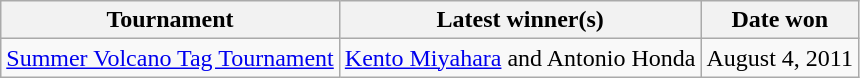<table class="wikitable">
<tr>
<th>Tournament</th>
<th>Latest winner(s)</th>
<th>Date won</th>
</tr>
<tr>
<td><a href='#'>Summer Volcano Tag Tournament</a></td>
<td><a href='#'>Kento Miyahara</a> and Antonio Honda</td>
<td>August 4, 2011</td>
</tr>
</table>
